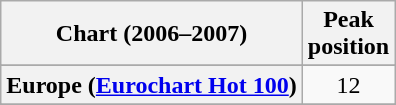<table class="wikitable sortable plainrowheaders" style="text-align:center">
<tr>
<th scope="col">Chart (2006–2007)</th>
<th scope="col">Peak<br>position</th>
</tr>
<tr>
</tr>
<tr>
</tr>
<tr>
</tr>
<tr>
</tr>
<tr>
</tr>
<tr>
<th scope="row">Europe (<a href='#'>Eurochart Hot 100</a>)</th>
<td>12</td>
</tr>
<tr>
</tr>
<tr>
</tr>
<tr>
</tr>
<tr>
</tr>
<tr>
</tr>
<tr>
</tr>
<tr>
</tr>
<tr>
</tr>
<tr>
</tr>
<tr>
</tr>
<tr>
</tr>
</table>
